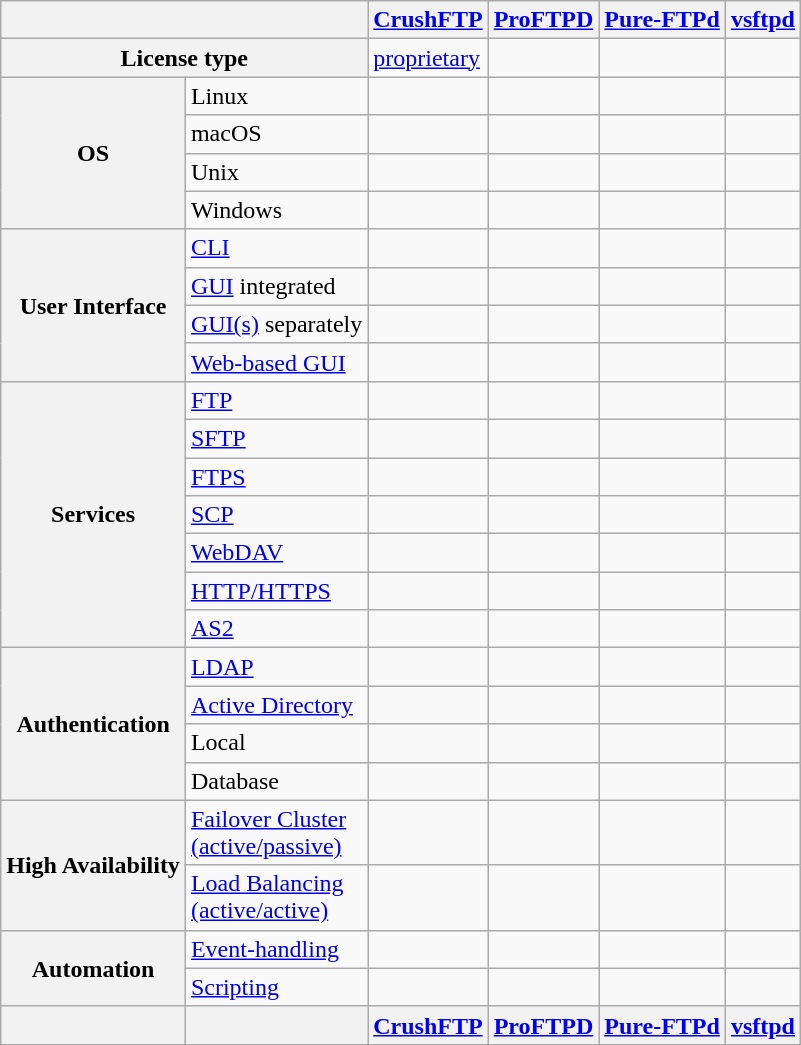<table class="wikitable">
<tr>
<th scope="col" colspan="2"></th>
<th scope="col"><a href='#'>CrushFTP</a></th>
<th scope="col"><a href='#'>ProFTPD</a></th>
<th scope="col"><a href='#'>Pure-FTPd</a></th>
<th scope="col"><a href='#'>vsftpd</a></th>
</tr>
<tr>
<th scope="row" colspan="2">License type</th>
<td><a href='#'>proprietary</a></td>
<td></td>
<td></td>
<td></td>
</tr>
<tr>
<th scope="row" rowspan="4">OS</th>
<td>Linux</td>
<td></td>
<td></td>
<td></td>
<td></td>
</tr>
<tr>
<td>macOS</td>
<td></td>
<td></td>
<td></td>
<td></td>
</tr>
<tr>
<td>Unix</td>
<td></td>
<td></td>
<td></td>
<td></td>
</tr>
<tr>
<td>Windows</td>
<td></td>
<td></td>
<td></td>
<td></td>
</tr>
<tr>
<th scope="row" rowspan="4">User Interface</th>
<td><a href='#'>CLI</a></td>
<td></td>
<td></td>
<td></td>
<td></td>
</tr>
<tr>
<td><a href='#'>GUI</a> integrated</td>
<td></td>
<td></td>
<td></td>
<td></td>
</tr>
<tr>
<td><a href='#'>GUI(s)</a> separately</td>
<td></td>
<td></td>
<td></td>
<td></td>
</tr>
<tr>
<td><a href='#'>Web-based GUI</a></td>
<td></td>
<td></td>
<td></td>
<td></td>
</tr>
<tr>
<th scope="row" rowspan="7">Services</th>
<td><a href='#'>FTP</a></td>
<td></td>
<td></td>
<td></td>
<td></td>
</tr>
<tr>
<td><a href='#'>SFTP</a></td>
<td></td>
<td></td>
<td></td>
<td></td>
</tr>
<tr>
<td><a href='#'>FTPS</a></td>
<td></td>
<td></td>
<td></td>
<td></td>
</tr>
<tr>
<td><a href='#'>SCP</a></td>
<td></td>
<td></td>
<td></td>
<td></td>
</tr>
<tr>
<td><a href='#'>WebDAV</a></td>
<td></td>
<td></td>
<td></td>
<td></td>
</tr>
<tr>
<td><a href='#'>HTTP/HTTPS</a></td>
<td></td>
<td></td>
<td></td>
<td></td>
</tr>
<tr>
<td><a href='#'>AS2</a></td>
<td></td>
<td></td>
<td></td>
<td></td>
</tr>
<tr>
<th scope="row" rowspan="4">Authentication</th>
<td><a href='#'>LDAP</a></td>
<td></td>
<td></td>
<td></td>
<td></td>
</tr>
<tr>
<td><a href='#'>Active Directory</a></td>
<td></td>
<td></td>
<td></td>
<td></td>
</tr>
<tr>
<td>Local</td>
<td></td>
<td></td>
<td></td>
<td></td>
</tr>
<tr>
<td>Database</td>
<td></td>
<td></td>
<td></td>
<td></td>
</tr>
<tr>
<th scope="row" rowspan="2">High Availability</th>
<td><a href='#'>Failover Cluster<br>(active/passive)</a></td>
<td></td>
<td></td>
<td></td>
<td></td>
</tr>
<tr>
<td><a href='#'>Load Balancing<br>(active/active)</a></td>
<td></td>
<td></td>
<td></td>
<td></td>
</tr>
<tr>
<th scope="row" rowspan="2">Automation</th>
<td><a href='#'>Event-handling</a></td>
<td></td>
<td></td>
<td></td>
<td></td>
</tr>
<tr>
<td><a href='#'>Scripting</a></td>
<td></td>
<td></td>
<td></td>
<td></td>
</tr>
<tr>
<th></th>
<th></th>
<th><a href='#'>CrushFTP</a></th>
<th><a href='#'>ProFTPD</a></th>
<th><a href='#'>Pure-FTPd</a></th>
<th><a href='#'>vsftpd</a></th>
</tr>
</table>
